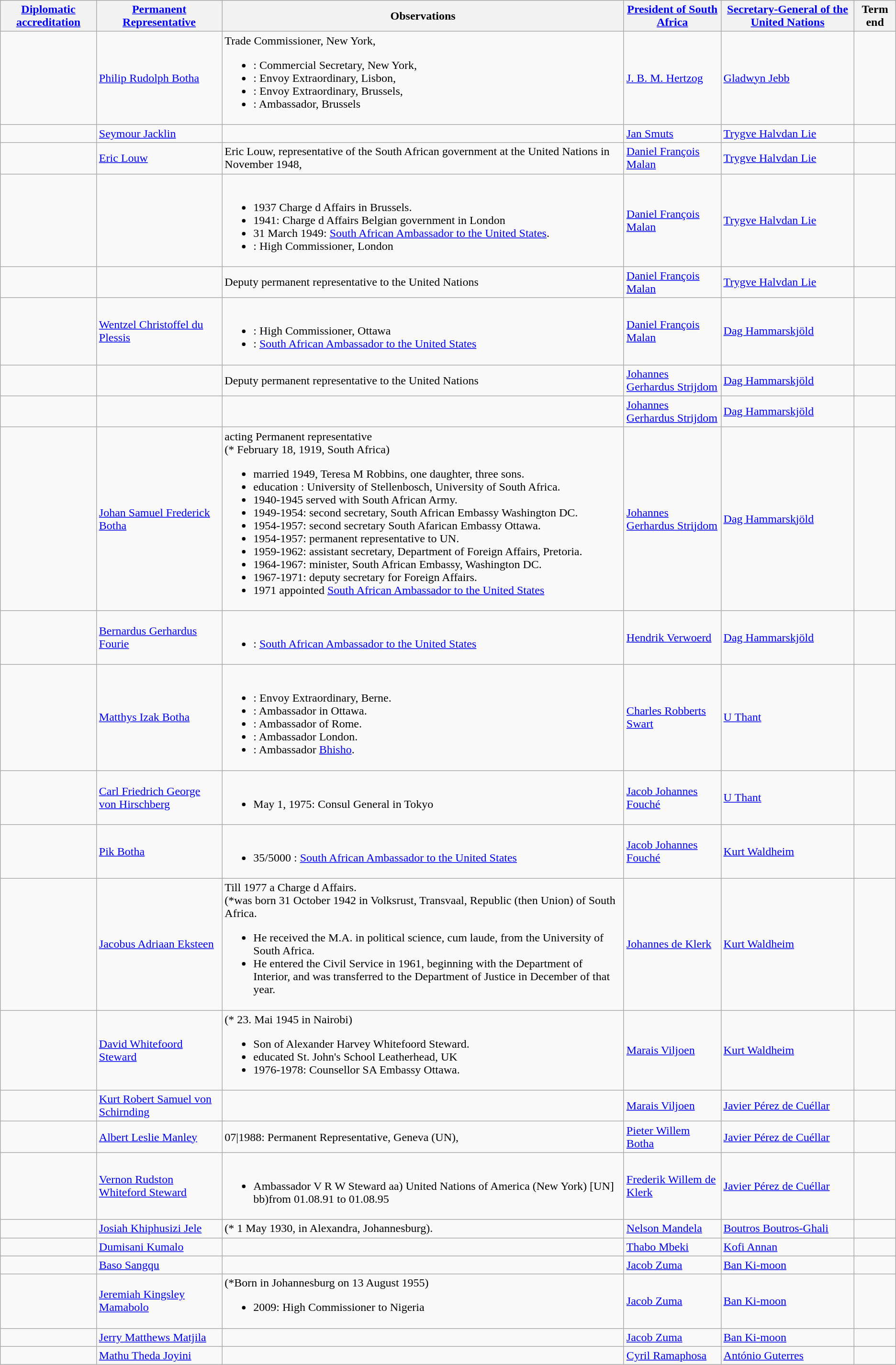<table class="wikitable sortable">
<tr>
<th><a href='#'>Diplomatic accreditation</a></th>
<th><a href='#'>Permanent Representative</a></th>
<th>Observations</th>
<th><a href='#'>President of South Africa</a></th>
<th><a href='#'>Secretary-General of the United Nations</a></th>
<th>Term end</th>
</tr>
<tr>
<td></td>
<td><a href='#'>Philip Rudolph Botha</a></td>
<td>Trade Commissioner, New York,<br><ul><li>: Commercial Secretary, New York,</li><li>: Envoy Extraordinary, Lisbon,</li><li>: Envoy Extraordinary, Brussels,</li><li>: Ambassador, Brussels</li></ul></td>
<td><a href='#'>J. B. M. Hertzog</a></td>
<td><a href='#'>Gladwyn Jebb</a></td>
<td></td>
</tr>
<tr>
<td></td>
<td><a href='#'>Seymour Jacklin</a></td>
<td></td>
<td><a href='#'>Jan Smuts</a></td>
<td><a href='#'>Trygve Halvdan Lie</a></td>
<td></td>
</tr>
<tr>
<td></td>
<td><a href='#'>Eric Louw</a></td>
<td>Eric Louw, representative of the South African government at the United Nations in November 1948,</td>
<td><a href='#'>Daniel François Malan</a></td>
<td><a href='#'>Trygve Halvdan Lie</a></td>
<td></td>
</tr>
<tr>
<td></td>
<td></td>
<td><br><ul><li>1937 Charge d Affairs in Brussels.</li><li>1941: Charge d Affairs  Belgian government in London</li><li>31 March 1949: <a href='#'>South African Ambassador to the United States</a>.</li><li>: High Commissioner, London</li></ul></td>
<td><a href='#'>Daniel François Malan</a></td>
<td><a href='#'>Trygve Halvdan Lie</a></td>
<td></td>
</tr>
<tr>
<td></td>
<td></td>
<td>Deputy permanent representative to the United Nations</td>
<td><a href='#'>Daniel François Malan</a></td>
<td><a href='#'>Trygve Halvdan Lie</a></td>
<td></td>
</tr>
<tr>
<td></td>
<td><a href='#'>Wentzel Christoffel du Plessis</a></td>
<td><br><ul><li>: High Commissioner, Ottawa</li><li>: <a href='#'>South African Ambassador to the United States</a></li></ul></td>
<td><a href='#'>Daniel François Malan</a></td>
<td><a href='#'>Dag Hammarskjöld</a></td>
<td></td>
</tr>
<tr>
<td></td>
<td></td>
<td>Deputy permanent representative to the United Nations</td>
<td><a href='#'>Johannes Gerhardus Strijdom</a></td>
<td><a href='#'>Dag Hammarskjöld</a></td>
<td></td>
</tr>
<tr>
<td></td>
<td></td>
<td></td>
<td><a href='#'>Johannes Gerhardus Strijdom</a></td>
<td><a href='#'>Dag Hammarskjöld</a></td>
<td></td>
</tr>
<tr>
<td></td>
<td><a href='#'>Johan Samuel Frederick Botha</a></td>
<td>acting Permanent representative<br>(* February 18, 1919, South Africa)<ul><li>married 1949, Teresa M Robbins, one daughter, three sons.</li><li>education : University of Stellenbosch, University of South Africa.</li><li>1940-1945 served with South African Army.</li><li>1949-1954: second secretary, South African Embassy Washington DC.</li><li>1954-1957: second secretary South Afarican Embassy Ottawa.</li><li>1954-1957: permanent representative to UN.</li><li>1959-1962: assistant secretary, Department of Foreign Affairs, Pretoria.</li><li>1964-1967: minister, South African Embassy, Washington DC.</li><li>1967-1971: deputy secretary for Foreign Affairs.</li><li>1971 appointed <a href='#'>South African Ambassador to the United States</a></li></ul></td>
<td><a href='#'>Johannes Gerhardus Strijdom</a></td>
<td><a href='#'>Dag Hammarskjöld</a></td>
<td></td>
</tr>
<tr>
<td></td>
<td><a href='#'>Bernardus Gerhardus Fourie</a></td>
<td><br><ul><li>: <a href='#'>South African Ambassador to the United States</a></li></ul></td>
<td><a href='#'>Hendrik Verwoerd</a></td>
<td><a href='#'>Dag Hammarskjöld</a></td>
<td></td>
</tr>
<tr>
<td></td>
<td><a href='#'>Matthys Izak Botha</a></td>
<td><br><ul><li>: Envoy Extraordinary, Berne.</li><li>: Ambassador in Ottawa.</li><li>: Ambassador of Rome.</li><li>: Ambassador London.</li><li>: Ambassador <a href='#'>Bhisho</a>.</li></ul></td>
<td><a href='#'>Charles Robberts Swart</a></td>
<td><a href='#'>U Thant</a></td>
<td></td>
</tr>
<tr>
<td></td>
<td><a href='#'>Carl Friedrich George von Hirschberg</a></td>
<td><br><ul><li>May 1, 1975: Consul General in Tokyo</li></ul></td>
<td><a href='#'>Jacob Johannes Fouché</a></td>
<td><a href='#'>U Thant</a></td>
<td></td>
</tr>
<tr>
<td></td>
<td><a href='#'>Pik Botha</a></td>
<td><br><ul><li>35/5000 : <a href='#'>South African Ambassador to the United States</a></li></ul></td>
<td><a href='#'>Jacob Johannes Fouché</a></td>
<td><a href='#'>Kurt Waldheim</a></td>
<td></td>
</tr>
<tr>
<td></td>
<td><a href='#'>Jacobus Adriaan Eksteen</a></td>
<td>Till 1977 a Charge d Affairs.<br>(*was born 31 October 1942 in Volksrust, Transvaal, Republic (then Union) of South Africa.<ul><li>He received the M.A. in political science, cum laude, from the University of South Africa.</li><li>He entered the Civil Service in 1961, beginning with the Department of Interior, and was transferred to the Department of Justice in December of that year.</li></ul></td>
<td><a href='#'>Johannes de Klerk</a></td>
<td><a href='#'>Kurt Waldheim</a></td>
<td></td>
</tr>
<tr>
<td></td>
<td><a href='#'>David Whitefoord Steward</a></td>
<td>(* 23. Mai 1945 in Nairobi)<br><ul><li>Son of Alexander Harvey Whitefoord Steward.</li><li>educated St. John's School Leatherhead, UK</li><li>1976-1978: Counsellor  SA Embassy Ottawa.</li></ul></td>
<td><a href='#'>Marais Viljoen</a></td>
<td><a href='#'>Kurt Waldheim</a></td>
<td></td>
</tr>
<tr>
<td></td>
<td><a href='#'>Kurt Robert Samuel von Schirnding</a></td>
<td></td>
<td><a href='#'>Marais Viljoen</a></td>
<td><a href='#'>Javier Pérez de Cuéllar</a></td>
<td></td>
</tr>
<tr>
<td></td>
<td><a href='#'>Albert Leslie Manley</a></td>
<td 01>07|1988: Permanent Representative, Geneva (UN),</td>
<td><a href='#'>Pieter Willem Botha</a></td>
<td><a href='#'>Javier Pérez de Cuéllar</a></td>
<td></td>
</tr>
<tr>
<td></td>
<td><a href='#'>Vernon Rudston Whiteford Steward</a></td>
<td><br><ul><li>Ambassador V R W Steward aa) United Nations of America (New York) [UN] bb)from 01.08.91 to 01.08.95</li></ul></td>
<td><a href='#'>Frederik Willem de Klerk</a></td>
<td><a href='#'>Javier Pérez de Cuéllar</a></td>
<td></td>
</tr>
<tr>
<td></td>
<td><a href='#'>Josiah Khiphusizi Jele</a></td>
<td>(* 1 May 1930, in Alexandra, Johannesburg).</td>
<td><a href='#'>Nelson Mandela</a></td>
<td><a href='#'>Boutros Boutros-Ghali</a></td>
<td></td>
</tr>
<tr>
<td></td>
<td><a href='#'>Dumisani Kumalo</a></td>
<td></td>
<td><a href='#'>Thabo Mbeki</a></td>
<td><a href='#'>Kofi Annan</a></td>
<td></td>
</tr>
<tr>
<td></td>
<td><a href='#'>Baso Sangqu</a></td>
<td></td>
<td><a href='#'>Jacob Zuma</a></td>
<td><a href='#'>Ban Ki-moon</a></td>
<td></td>
</tr>
<tr>
<td></td>
<td><a href='#'>Jeremiah Kingsley Mamabolo</a></td>
<td>(*Born in Johannesburg on 13 August 1955)<br><ul><li>2009: High Commissioner to Nigeria </li></ul></td>
<td><a href='#'>Jacob Zuma</a></td>
<td><a href='#'>Ban Ki-moon</a></td>
<td></td>
</tr>
<tr>
<td></td>
<td><a href='#'>Jerry Matthews Matjila</a></td>
<td></td>
<td><a href='#'>Jacob Zuma</a></td>
<td><a href='#'>Ban Ki-moon</a></td>
<td></td>
</tr>
<tr>
<td></td>
<td><a href='#'>Mathu Theda Joyini</a></td>
<td></td>
<td><a href='#'>Cyril Ramaphosa</a></td>
<td><a href='#'>António Guterres</a></td>
<td></td>
</tr>
</table>
